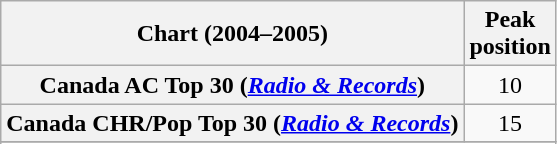<table class="wikitable sortable plainrowheaders" style="text-align:center">
<tr>
<th>Chart (2004–2005)</th>
<th>Peak<br>position</th>
</tr>
<tr>
<th scope="row">Canada AC Top 30 (<em><a href='#'>Radio & Records</a></em>)</th>
<td>10</td>
</tr>
<tr>
<th scope="row">Canada CHR/Pop Top 30 (<em><a href='#'>Radio & Records</a></em>)</th>
<td>15</td>
</tr>
<tr>
</tr>
<tr>
</tr>
<tr>
</tr>
<tr>
</tr>
</table>
